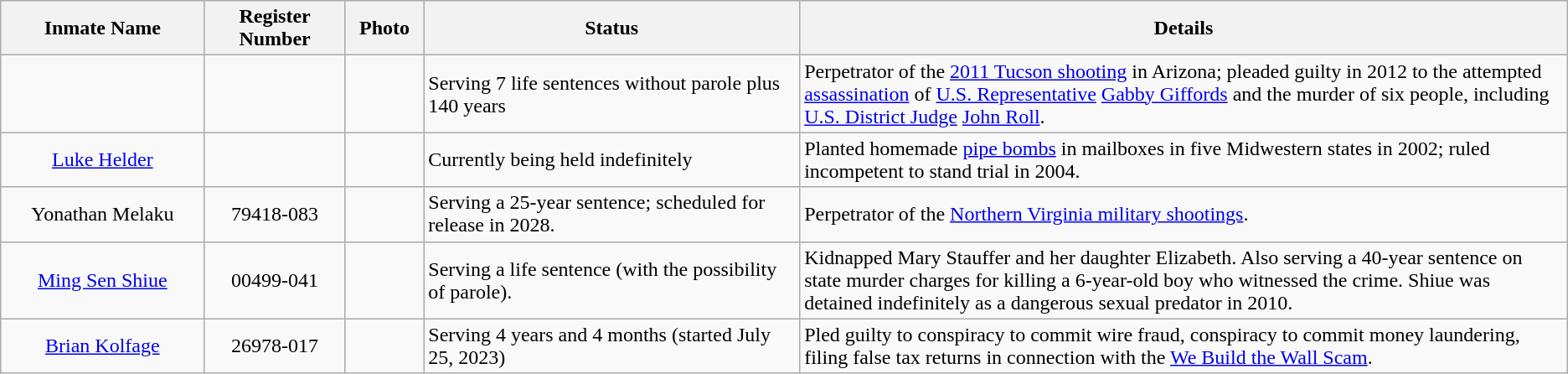<table class="wikitable sortable">
<tr>
<th width=13%>Inmate Name</th>
<th width=9%>Register Number</th>
<th width=5%>Photo</th>
<th width=24%>Status</th>
<th width=54%>Details</th>
</tr>
<tr>
<td style="text-align:center;"></td>
<td style="text-align:center;"></td>
<td style="text-align:center;"></td>
<td>Serving 7 life sentences without parole plus 140 years</td>
<td>Perpetrator of the <a href='#'>2011 Tucson shooting</a> in Arizona; pleaded guilty in 2012 to the attempted <a href='#'>assassination</a> of <a href='#'>U.S. Representative</a> <a href='#'>Gabby Giffords</a> and the murder of six people, including <a href='#'>U.S. District Judge</a> <a href='#'>John Roll</a>.</td>
</tr>
<tr>
<td style="text-align:center;"><a href='#'>Luke Helder</a></td>
<td style="text-align:center;"></td>
<td style="text-align:center;"></td>
<td>Currently being held indefinitely</td>
<td>Planted homemade <a href='#'>pipe bombs</a> in mailboxes in five Midwestern states in 2002; ruled incompetent to stand trial in 2004.</td>
</tr>
<tr>
<td style="text-align:center;">Yonathan Melaku</td>
<td style="text-align:center;">79418-083</td>
<td style="text-align:center;"></td>
<td>Serving a 25-year sentence; scheduled for release in 2028.</td>
<td>Perpetrator of the <a href='#'>Northern Virginia military shootings</a>.</td>
</tr>
<tr>
<td style="text-align:center;"><a href='#'>Ming Sen Shiue</a></td>
<td style="text-align:center;">00499-041</td>
<td style="text-align:center;"></td>
<td>Serving a life sentence (with the possibility of parole).</td>
<td>Kidnapped Mary Stauffer and her daughter Elizabeth. Also serving a 40-year sentence on state murder charges for killing a 6-year-old boy who witnessed the crime. Shiue was detained indefinitely as a dangerous sexual predator in 2010.</td>
</tr>
<tr>
<td style="text-align:center;"><a href='#'>Brian Kolfage</a></td>
<td style="text-align:center;">26978-017</td>
<td style="text-align:center;"></td>
<td>Serving 4 years and 4 months (started July 25, 2023)</td>
<td>Pled guilty to conspiracy to commit wire fraud, conspiracy to commit money laundering, filing false tax returns in connection with the <a href='#'>We Build the Wall Scam</a>.</td>
</tr>
</table>
